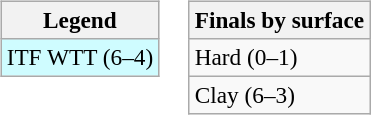<table>
<tr valign=top>
<td><br><table class="wikitable" style=font-size:97%>
<tr>
<th>Legend</th>
</tr>
<tr style="background:#cffcff;">
<td>ITF WTT (6–4)</td>
</tr>
</table>
</td>
<td><br><table class="wikitable" style=font-size:97%>
<tr>
<th>Finals by surface</th>
</tr>
<tr>
<td>Hard (0–1)</td>
</tr>
<tr>
<td>Clay (6–3)</td>
</tr>
</table>
</td>
</tr>
</table>
